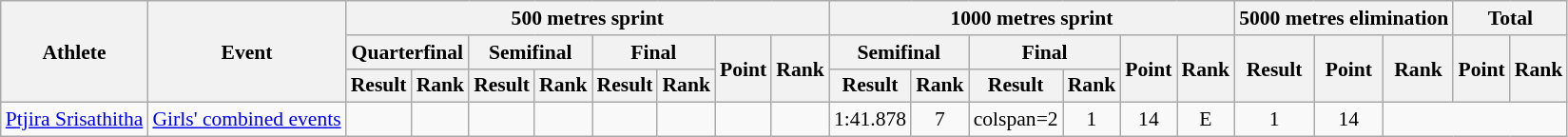<table class=wikitable style=font-size:90%;text-align:center>
<tr>
<th rowspan=3>Athlete</th>
<th rowspan=3>Event</th>
<th colspan=8>500 metres sprint</th>
<th colspan=6>1000 metres sprint</th>
<th colspan=3>5000 metres elimination</th>
<th colspan=2>Total</th>
</tr>
<tr>
<th colspan=2>Quarterfinal</th>
<th colspan=2>Semifinal</th>
<th colspan=2>Final</th>
<th rowspan=2>Point</th>
<th rowspan=2>Rank</th>
<th colspan=2>Semifinal</th>
<th colspan=2>Final</th>
<th rowspan=2>Point</th>
<th rowspan=2>Rank</th>
<th rowspan=2>Result</th>
<th rowspan=2>Point</th>
<th rowspan=2>Rank</th>
<th rowspan=2>Point</th>
<th rowspan=2>Rank</th>
</tr>
<tr>
<th>Result</th>
<th>Rank</th>
<th>Result</th>
<th>Rank</th>
<th>Result</th>
<th>Rank</th>
<th>Result</th>
<th>Rank</th>
<th>Result</th>
<th>Rank</th>
</tr>
<tr align=center>
<td align=left><a href='#'>Ptjira Srisathitha</a></td>
<td align=left><a href='#'>Girls' combined events</a></td>
<td></td>
<td></td>
<td></td>
<td></td>
<td></td>
<td></td>
<td></td>
<td></td>
<td>1:41.878</td>
<td>7</td>
<td>colspan=2 </td>
<td>1</td>
<td>14</td>
<td>E</td>
<td>1</td>
<td>14</td>
</tr>
</table>
